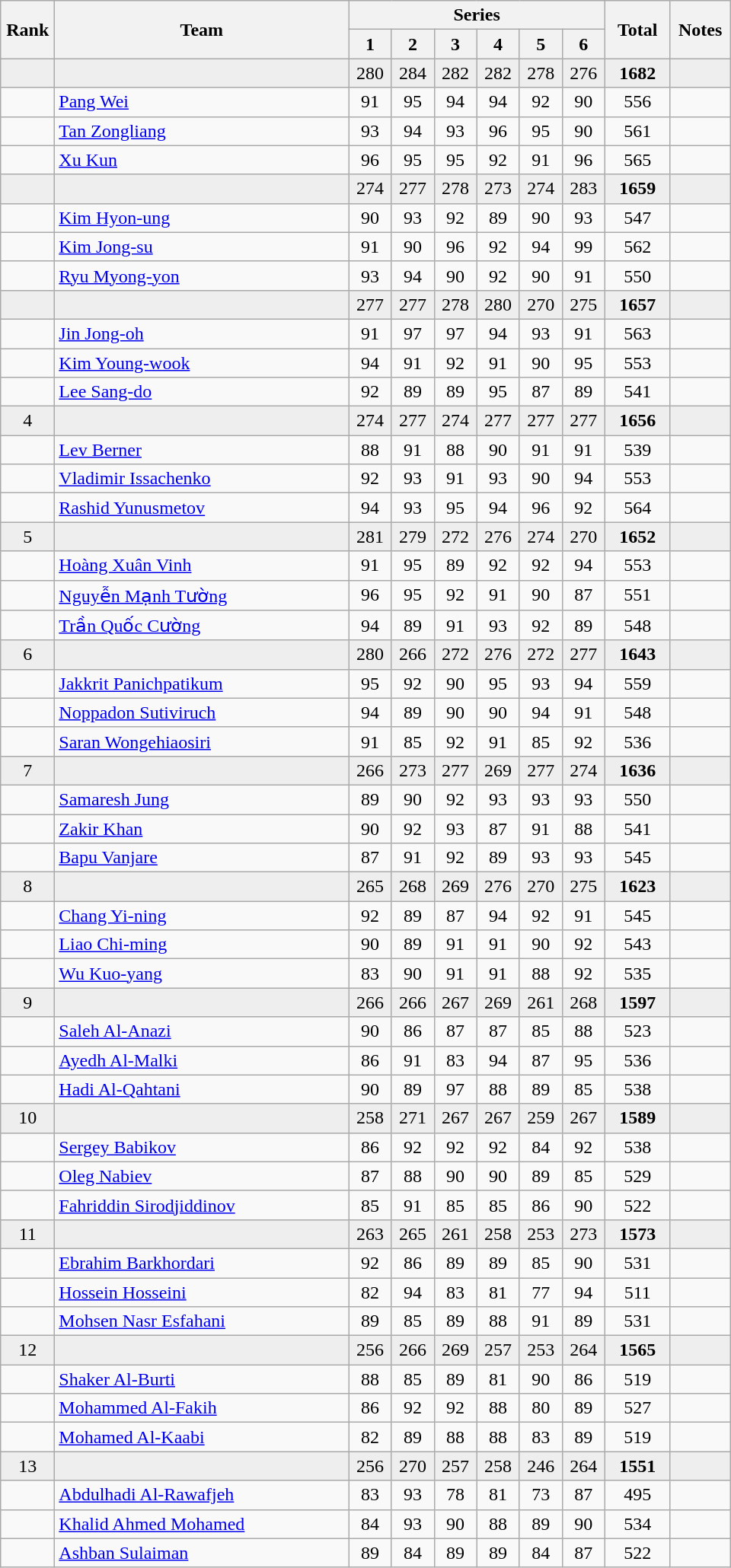<table class="wikitable" style="text-align:center">
<tr>
<th rowspan=2 width=40>Rank</th>
<th rowspan=2 width=250>Team</th>
<th colspan=6>Series</th>
<th rowspan=2 width=50>Total</th>
<th rowspan=2 width=45>Notes</th>
</tr>
<tr>
<th width=30>1</th>
<th width=30>2</th>
<th width=30>3</th>
<th width=30>4</th>
<th width=30>5</th>
<th width=30>6</th>
</tr>
<tr bgcolor=eeeeee>
<td></td>
<td align=left></td>
<td>280</td>
<td>284</td>
<td>282</td>
<td>282</td>
<td>278</td>
<td>276</td>
<td><strong>1682</strong></td>
<td></td>
</tr>
<tr>
<td></td>
<td align=left><a href='#'>Pang Wei</a></td>
<td>91</td>
<td>95</td>
<td>94</td>
<td>94</td>
<td>92</td>
<td>90</td>
<td>556</td>
<td></td>
</tr>
<tr>
<td></td>
<td align=left><a href='#'>Tan Zongliang</a></td>
<td>93</td>
<td>94</td>
<td>93</td>
<td>96</td>
<td>95</td>
<td>90</td>
<td>561</td>
<td></td>
</tr>
<tr>
<td></td>
<td align=left><a href='#'>Xu Kun</a></td>
<td>96</td>
<td>95</td>
<td>95</td>
<td>92</td>
<td>91</td>
<td>96</td>
<td>565</td>
<td></td>
</tr>
<tr bgcolor=eeeeee>
<td></td>
<td align=left></td>
<td>274</td>
<td>277</td>
<td>278</td>
<td>273</td>
<td>274</td>
<td>283</td>
<td><strong>1659</strong></td>
<td></td>
</tr>
<tr>
<td></td>
<td align=left><a href='#'>Kim Hyon-ung</a></td>
<td>90</td>
<td>93</td>
<td>92</td>
<td>89</td>
<td>90</td>
<td>93</td>
<td>547</td>
<td></td>
</tr>
<tr>
<td></td>
<td align=left><a href='#'>Kim Jong-su</a></td>
<td>91</td>
<td>90</td>
<td>96</td>
<td>92</td>
<td>94</td>
<td>99</td>
<td>562</td>
<td></td>
</tr>
<tr>
<td></td>
<td align=left><a href='#'>Ryu Myong-yon</a></td>
<td>93</td>
<td>94</td>
<td>90</td>
<td>92</td>
<td>90</td>
<td>91</td>
<td>550</td>
<td></td>
</tr>
<tr bgcolor=eeeeee>
<td></td>
<td align=left></td>
<td>277</td>
<td>277</td>
<td>278</td>
<td>280</td>
<td>270</td>
<td>275</td>
<td><strong>1657</strong></td>
<td></td>
</tr>
<tr>
<td></td>
<td align=left><a href='#'>Jin Jong-oh</a></td>
<td>91</td>
<td>97</td>
<td>97</td>
<td>94</td>
<td>93</td>
<td>91</td>
<td>563</td>
<td></td>
</tr>
<tr>
<td></td>
<td align=left><a href='#'>Kim Young-wook</a></td>
<td>94</td>
<td>91</td>
<td>92</td>
<td>91</td>
<td>90</td>
<td>95</td>
<td>553</td>
<td></td>
</tr>
<tr>
<td></td>
<td align=left><a href='#'>Lee Sang-do</a></td>
<td>92</td>
<td>89</td>
<td>89</td>
<td>95</td>
<td>87</td>
<td>89</td>
<td>541</td>
<td></td>
</tr>
<tr bgcolor=eeeeee>
<td>4</td>
<td align=left></td>
<td>274</td>
<td>277</td>
<td>274</td>
<td>277</td>
<td>277</td>
<td>277</td>
<td><strong>1656</strong></td>
<td></td>
</tr>
<tr>
<td></td>
<td align=left><a href='#'>Lev Berner</a></td>
<td>88</td>
<td>91</td>
<td>88</td>
<td>90</td>
<td>91</td>
<td>91</td>
<td>539</td>
<td></td>
</tr>
<tr>
<td></td>
<td align=left><a href='#'>Vladimir Issachenko</a></td>
<td>92</td>
<td>93</td>
<td>91</td>
<td>93</td>
<td>90</td>
<td>94</td>
<td>553</td>
<td></td>
</tr>
<tr>
<td></td>
<td align=left><a href='#'>Rashid Yunusmetov</a></td>
<td>94</td>
<td>93</td>
<td>95</td>
<td>94</td>
<td>96</td>
<td>92</td>
<td>564</td>
<td></td>
</tr>
<tr bgcolor=eeeeee>
<td>5</td>
<td align=left></td>
<td>281</td>
<td>279</td>
<td>272</td>
<td>276</td>
<td>274</td>
<td>270</td>
<td><strong>1652</strong></td>
<td></td>
</tr>
<tr>
<td></td>
<td align=left><a href='#'>Hoàng Xuân Vinh</a></td>
<td>91</td>
<td>95</td>
<td>89</td>
<td>92</td>
<td>92</td>
<td>94</td>
<td>553</td>
<td></td>
</tr>
<tr>
<td></td>
<td align=left><a href='#'>Nguyễn Mạnh Tường</a></td>
<td>96</td>
<td>95</td>
<td>92</td>
<td>91</td>
<td>90</td>
<td>87</td>
<td>551</td>
<td></td>
</tr>
<tr>
<td></td>
<td align=left><a href='#'>Trần Quốc Cường</a></td>
<td>94</td>
<td>89</td>
<td>91</td>
<td>93</td>
<td>92</td>
<td>89</td>
<td>548</td>
<td></td>
</tr>
<tr bgcolor=eeeeee>
<td>6</td>
<td align=left></td>
<td>280</td>
<td>266</td>
<td>272</td>
<td>276</td>
<td>272</td>
<td>277</td>
<td><strong>1643</strong></td>
<td></td>
</tr>
<tr>
<td></td>
<td align=left><a href='#'>Jakkrit Panichpatikum</a></td>
<td>95</td>
<td>92</td>
<td>90</td>
<td>95</td>
<td>93</td>
<td>94</td>
<td>559</td>
<td></td>
</tr>
<tr>
<td></td>
<td align=left><a href='#'>Noppadon Sutiviruch</a></td>
<td>94</td>
<td>89</td>
<td>90</td>
<td>90</td>
<td>94</td>
<td>91</td>
<td>548</td>
<td></td>
</tr>
<tr>
<td></td>
<td align=left><a href='#'>Saran Wongehiaosiri</a></td>
<td>91</td>
<td>85</td>
<td>92</td>
<td>91</td>
<td>85</td>
<td>92</td>
<td>536</td>
<td></td>
</tr>
<tr bgcolor=eeeeee>
<td>7</td>
<td align=left></td>
<td>266</td>
<td>273</td>
<td>277</td>
<td>269</td>
<td>277</td>
<td>274</td>
<td><strong>1636</strong></td>
<td></td>
</tr>
<tr>
<td></td>
<td align=left><a href='#'>Samaresh Jung</a></td>
<td>89</td>
<td>90</td>
<td>92</td>
<td>93</td>
<td>93</td>
<td>93</td>
<td>550</td>
<td></td>
</tr>
<tr>
<td></td>
<td align=left><a href='#'>Zakir Khan</a></td>
<td>90</td>
<td>92</td>
<td>93</td>
<td>87</td>
<td>91</td>
<td>88</td>
<td>541</td>
<td></td>
</tr>
<tr>
<td></td>
<td align=left><a href='#'>Bapu Vanjare</a></td>
<td>87</td>
<td>91</td>
<td>92</td>
<td>89</td>
<td>93</td>
<td>93</td>
<td>545</td>
<td></td>
</tr>
<tr bgcolor=eeeeee>
<td>8</td>
<td align=left></td>
<td>265</td>
<td>268</td>
<td>269</td>
<td>276</td>
<td>270</td>
<td>275</td>
<td><strong>1623</strong></td>
<td></td>
</tr>
<tr>
<td></td>
<td align=left><a href='#'>Chang Yi-ning</a></td>
<td>92</td>
<td>89</td>
<td>87</td>
<td>94</td>
<td>92</td>
<td>91</td>
<td>545</td>
<td></td>
</tr>
<tr>
<td></td>
<td align=left><a href='#'>Liao Chi-ming</a></td>
<td>90</td>
<td>89</td>
<td>91</td>
<td>91</td>
<td>90</td>
<td>92</td>
<td>543</td>
<td></td>
</tr>
<tr>
<td></td>
<td align=left><a href='#'>Wu Kuo-yang</a></td>
<td>83</td>
<td>90</td>
<td>91</td>
<td>91</td>
<td>88</td>
<td>92</td>
<td>535</td>
<td></td>
</tr>
<tr bgcolor=eeeeee>
<td>9</td>
<td align=left></td>
<td>266</td>
<td>266</td>
<td>267</td>
<td>269</td>
<td>261</td>
<td>268</td>
<td><strong>1597</strong></td>
<td></td>
</tr>
<tr>
<td></td>
<td align=left><a href='#'>Saleh Al-Anazi</a></td>
<td>90</td>
<td>86</td>
<td>87</td>
<td>87</td>
<td>85</td>
<td>88</td>
<td>523</td>
<td></td>
</tr>
<tr>
<td></td>
<td align=left><a href='#'>Ayedh Al-Malki</a></td>
<td>86</td>
<td>91</td>
<td>83</td>
<td>94</td>
<td>87</td>
<td>95</td>
<td>536</td>
<td></td>
</tr>
<tr>
<td></td>
<td align=left><a href='#'>Hadi Al-Qahtani</a></td>
<td>90</td>
<td>89</td>
<td>97</td>
<td>88</td>
<td>89</td>
<td>85</td>
<td>538</td>
<td></td>
</tr>
<tr bgcolor=eeeeee>
<td>10</td>
<td align=left></td>
<td>258</td>
<td>271</td>
<td>267</td>
<td>267</td>
<td>259</td>
<td>267</td>
<td><strong>1589</strong></td>
<td></td>
</tr>
<tr>
<td></td>
<td align=left><a href='#'>Sergey Babikov</a></td>
<td>86</td>
<td>92</td>
<td>92</td>
<td>92</td>
<td>84</td>
<td>92</td>
<td>538</td>
<td></td>
</tr>
<tr>
<td></td>
<td align=left><a href='#'>Oleg Nabiev</a></td>
<td>87</td>
<td>88</td>
<td>90</td>
<td>90</td>
<td>89</td>
<td>85</td>
<td>529</td>
<td></td>
</tr>
<tr>
<td></td>
<td align=left><a href='#'>Fahriddin Sirodjiddinov</a></td>
<td>85</td>
<td>91</td>
<td>85</td>
<td>85</td>
<td>86</td>
<td>90</td>
<td>522</td>
<td></td>
</tr>
<tr bgcolor=eeeeee>
<td>11</td>
<td align=left></td>
<td>263</td>
<td>265</td>
<td>261</td>
<td>258</td>
<td>253</td>
<td>273</td>
<td><strong>1573</strong></td>
<td></td>
</tr>
<tr>
<td></td>
<td align=left><a href='#'>Ebrahim Barkhordari</a></td>
<td>92</td>
<td>86</td>
<td>89</td>
<td>89</td>
<td>85</td>
<td>90</td>
<td>531</td>
<td></td>
</tr>
<tr>
<td></td>
<td align=left><a href='#'>Hossein Hosseini</a></td>
<td>82</td>
<td>94</td>
<td>83</td>
<td>81</td>
<td>77</td>
<td>94</td>
<td>511</td>
<td></td>
</tr>
<tr>
<td></td>
<td align=left><a href='#'>Mohsen Nasr Esfahani</a></td>
<td>89</td>
<td>85</td>
<td>89</td>
<td>88</td>
<td>91</td>
<td>89</td>
<td>531</td>
<td></td>
</tr>
<tr bgcolor=eeeeee>
<td>12</td>
<td align=left></td>
<td>256</td>
<td>266</td>
<td>269</td>
<td>257</td>
<td>253</td>
<td>264</td>
<td><strong>1565</strong></td>
<td></td>
</tr>
<tr>
<td></td>
<td align=left><a href='#'>Shaker Al-Burti</a></td>
<td>88</td>
<td>85</td>
<td>89</td>
<td>81</td>
<td>90</td>
<td>86</td>
<td>519</td>
<td></td>
</tr>
<tr>
<td></td>
<td align=left><a href='#'>Mohammed Al-Fakih</a></td>
<td>86</td>
<td>92</td>
<td>92</td>
<td>88</td>
<td>80</td>
<td>89</td>
<td>527</td>
<td></td>
</tr>
<tr>
<td></td>
<td align=left><a href='#'>Mohamed Al-Kaabi</a></td>
<td>82</td>
<td>89</td>
<td>88</td>
<td>88</td>
<td>83</td>
<td>89</td>
<td>519</td>
<td></td>
</tr>
<tr bgcolor=eeeeee>
<td>13</td>
<td align=left></td>
<td>256</td>
<td>270</td>
<td>257</td>
<td>258</td>
<td>246</td>
<td>264</td>
<td><strong>1551</strong></td>
<td></td>
</tr>
<tr>
<td></td>
<td align=left><a href='#'>Abdulhadi Al-Rawafjeh</a></td>
<td>83</td>
<td>93</td>
<td>78</td>
<td>81</td>
<td>73</td>
<td>87</td>
<td>495</td>
<td></td>
</tr>
<tr>
<td></td>
<td align=left><a href='#'>Khalid Ahmed Mohamed</a></td>
<td>84</td>
<td>93</td>
<td>90</td>
<td>88</td>
<td>89</td>
<td>90</td>
<td>534</td>
<td></td>
</tr>
<tr>
<td></td>
<td align=left><a href='#'>Ashban Sulaiman</a></td>
<td>89</td>
<td>84</td>
<td>89</td>
<td>89</td>
<td>84</td>
<td>87</td>
<td>522</td>
<td></td>
</tr>
</table>
